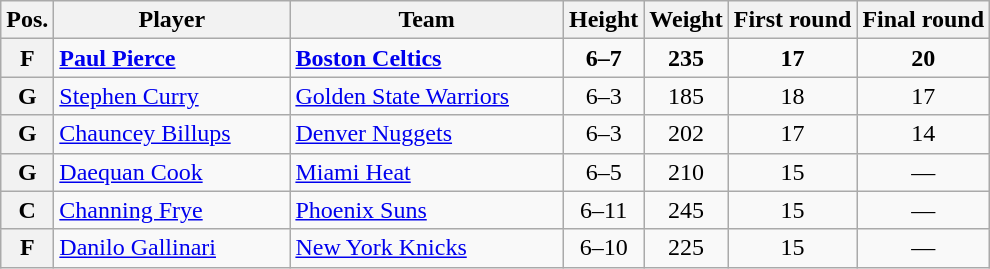<table class="wikitable">
<tr>
<th>Pos.</th>
<th style="width:150px;">Player</th>
<th width=175>Team</th>
<th>Height</th>
<th>Weight</th>
<th>First round</th>
<th>Final round</th>
</tr>
<tr>
<th>F</th>
<td><strong><a href='#'>Paul Pierce</a></strong></td>
<td><strong><a href='#'>Boston Celtics</a></strong></td>
<td align=center><strong>6–7</strong></td>
<td align=center><strong>235</strong></td>
<td align=center><strong>17</strong></td>
<td align=center><strong>20</strong></td>
</tr>
<tr>
<th>G</th>
<td><a href='#'>Stephen Curry</a></td>
<td><a href='#'>Golden State Warriors</a></td>
<td align=center>6–3</td>
<td align=center>185</td>
<td align=center>18</td>
<td align=center>17</td>
</tr>
<tr>
<th>G</th>
<td><a href='#'>Chauncey Billups</a></td>
<td><a href='#'>Denver Nuggets</a></td>
<td align=center>6–3</td>
<td align=center>202</td>
<td align=center>17</td>
<td align=center>14</td>
</tr>
<tr>
<th>G</th>
<td><a href='#'>Daequan Cook</a></td>
<td><a href='#'>Miami Heat</a></td>
<td align=center>6–5</td>
<td align=center>210</td>
<td align=center>15</td>
<td align=center>—</td>
</tr>
<tr>
<th>C</th>
<td><a href='#'>Channing Frye</a></td>
<td><a href='#'>Phoenix Suns</a></td>
<td align=center>6–11</td>
<td align=center>245</td>
<td align=center>15</td>
<td align=center>—</td>
</tr>
<tr>
<th>F</th>
<td><a href='#'>Danilo Gallinari</a></td>
<td><a href='#'>New York Knicks</a></td>
<td align=center>6–10</td>
<td align=center>225</td>
<td align=center>15</td>
<td align=center>—</td>
</tr>
</table>
